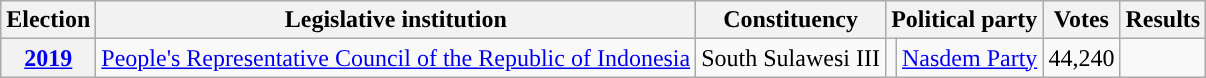<table class="wikitable">
<tr>
<th>Election</th>
<th><strong>Legislative institution</strong></th>
<th>Constituency</th>
<th colspan="2">Political party</th>
<th>Votes</th>
<th>Results</th>
</tr>
<tr>
<th><strong><a href='#'>2019</a></strong></th>
<td rowspan="3"><a href='#'>People's Representative Council of the Republic of Indonesia</a></td>
<td rowspan="3">South Sulawesi III</td>
<td style="background:"></td>
<td rowspan="3"><a href='#'>Nasdem Party</a></td>
<td>44,240</td>
<td></td>
</tr>
</table>
